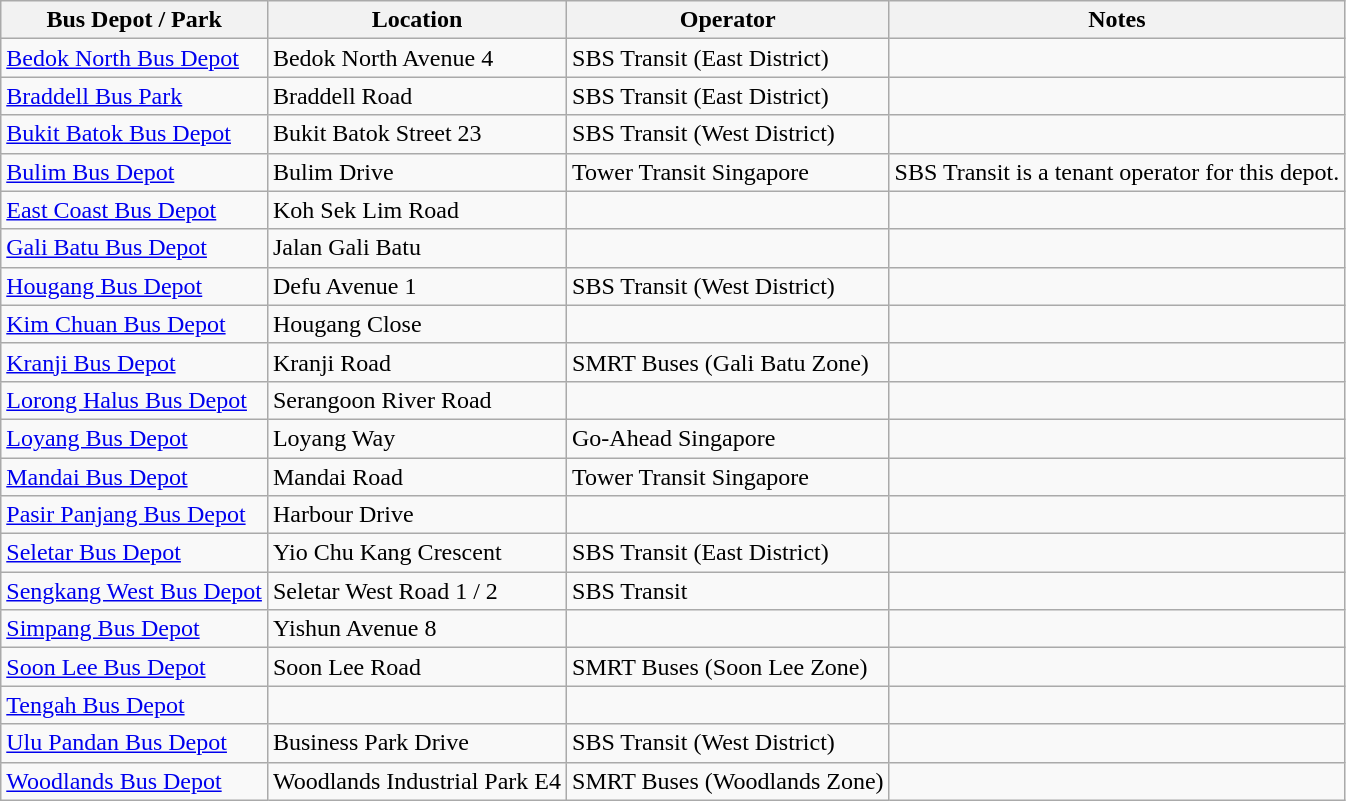<table class="wikitable">
<tr>
<th>Bus Depot / Park</th>
<th>Location</th>
<th>Operator</th>
<th>Notes</th>
</tr>
<tr>
<td><a href='#'>Bedok North Bus Depot</a></td>
<td>Bedok North Avenue 4</td>
<td>SBS Transit (East District)</td>
<td></td>
</tr>
<tr>
<td><a href='#'>Braddell Bus Park</a></td>
<td>Braddell Road</td>
<td>SBS Transit (East District)</td>
<td></td>
</tr>
<tr>
<td><a href='#'>Bukit Batok Bus Depot</a></td>
<td>Bukit Batok Street 23</td>
<td>SBS Transit (West District)</td>
<td></td>
</tr>
<tr>
<td><a href='#'>Bulim Bus Depot</a></td>
<td>Bulim Drive</td>
<td>Tower Transit Singapore</td>
<td>SBS Transit is a tenant operator for this depot.</td>
</tr>
<tr>
<td><a href='#'>East Coast Bus Depot</a></td>
<td>Koh Sek Lim Road</td>
<td></td>
<td></td>
</tr>
<tr>
<td><a href='#'>Gali Batu Bus Depot</a></td>
<td>Jalan Gali Batu</td>
<td></td>
<td></td>
</tr>
<tr>
<td><a href='#'>Hougang Bus Depot</a></td>
<td>Defu Avenue 1</td>
<td>SBS Transit (West District)</td>
<td></td>
</tr>
<tr>
<td><a href='#'>Kim Chuan Bus Depot</a></td>
<td>Hougang Close</td>
<td></td>
<td></td>
</tr>
<tr>
<td><a href='#'>Kranji Bus Depot</a></td>
<td>Kranji Road</td>
<td>SMRT Buses (Gali Batu Zone)</td>
<td></td>
</tr>
<tr>
<td><a href='#'>Lorong Halus Bus Depot</a></td>
<td>Serangoon River Road</td>
<td></td>
<td></td>
</tr>
<tr>
<td><a href='#'>Loyang Bus Depot</a></td>
<td>Loyang Way</td>
<td>Go-Ahead Singapore</td>
<td></td>
</tr>
<tr>
<td><a href='#'>Mandai Bus Depot</a></td>
<td>Mandai Road</td>
<td>Tower Transit Singapore</td>
<td></td>
</tr>
<tr>
<td><a href='#'>Pasir Panjang Bus Depot</a></td>
<td>Harbour Drive</td>
<td></td>
<td></td>
</tr>
<tr>
<td><a href='#'>Seletar Bus Depot</a></td>
<td>Yio Chu Kang Crescent</td>
<td>SBS Transit (East District)</td>
<td></td>
</tr>
<tr>
<td><a href='#'>Sengkang West Bus Depot</a></td>
<td>Seletar West Road 1 / 2</td>
<td>SBS Transit</td>
<td></td>
</tr>
<tr>
<td><a href='#'>Simpang Bus Depot</a></td>
<td>Yishun Avenue 8</td>
<td></td>
<td></td>
</tr>
<tr>
<td><a href='#'>Soon Lee Bus Depot</a></td>
<td>Soon Lee Road</td>
<td>SMRT Buses (Soon Lee Zone)</td>
<td></td>
</tr>
<tr>
<td><a href='#'>Tengah Bus Depot</a></td>
<td></td>
<td></td>
<td></td>
</tr>
<tr>
<td><a href='#'>Ulu Pandan Bus Depot</a></td>
<td>Business Park Drive</td>
<td>SBS Transit (West District)</td>
<td></td>
</tr>
<tr>
<td><a href='#'>Woodlands Bus Depot</a></td>
<td>Woodlands Industrial Park E4</td>
<td>SMRT Buses (Woodlands Zone)</td>
<td></td>
</tr>
</table>
